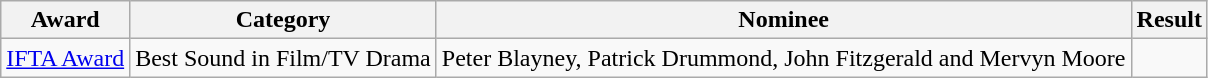<table class="wikitable sortable">
<tr>
<th>Award</th>
<th>Category</th>
<th>Nominee</th>
<th>Result</th>
</tr>
<tr>
<td rowspan="2"><a href='#'>IFTA Award</a></td>
<td>Best Sound in Film/TV Drama</td>
<td>Peter Blayney, Patrick Drummond, John Fitzgerald and Mervyn Moore</td>
<td></td>
</tr>
</table>
